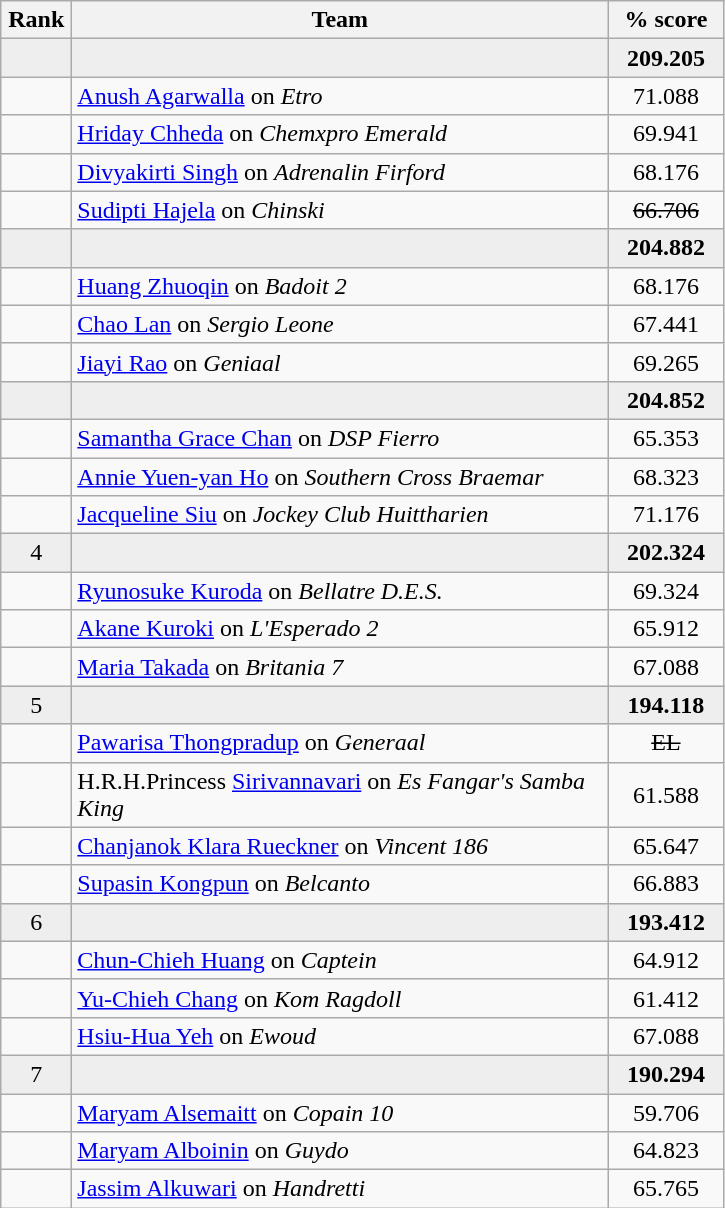<table class="wikitable" style="text-align:center">
<tr>
<th width=40>Rank</th>
<th width=350>Team</th>
<th width=70>% score</th>
</tr>
<tr bgcolor=eeeeee>
<td></td>
<td align=left></td>
<td><strong>209.205</strong></td>
</tr>
<tr>
<td></td>
<td align=left><a href='#'>Anush Agarwalla</a> on <em>Etro</em></td>
<td>71.088</td>
</tr>
<tr>
<td></td>
<td align=left><a href='#'>Hriday Chheda</a> on <em>Chemxpro Emerald</em></td>
<td>69.941</td>
</tr>
<tr>
<td></td>
<td align=left><a href='#'>Divyakirti Singh</a> on <em>Adrenalin Firford</em></td>
<td>68.176</td>
</tr>
<tr>
<td></td>
<td align=left><a href='#'>Sudipti Hajela</a> on <em>Chinski</em></td>
<td><s>66.706</s></td>
</tr>
<tr bgcolor=eeeeee>
<td></td>
<td align=left></td>
<td><strong>204.882</strong></td>
</tr>
<tr>
<td></td>
<td align=left><a href='#'>Huang Zhuoqin</a> on <em>Badoit 2</em></td>
<td>68.176</td>
</tr>
<tr>
<td></td>
<td align=left><a href='#'>Chao Lan</a> on <em>Sergio Leone</em></td>
<td>67.441</td>
</tr>
<tr>
<td></td>
<td align=left><a href='#'>Jiayi Rao</a> on <em>Geniaal</em></td>
<td>69.265</td>
</tr>
<tr bgcolor=eeeeee>
<td></td>
<td align=left></td>
<td><strong>204.852</strong></td>
</tr>
<tr>
<td></td>
<td align=left><a href='#'>Samantha Grace Chan</a> on <em>DSP Fierro</em></td>
<td>65.353</td>
</tr>
<tr>
<td></td>
<td align=left><a href='#'>Annie Yuen-yan Ho</a> on <em>Southern Cross Braemar</em></td>
<td>68.323</td>
</tr>
<tr>
<td></td>
<td align=left><a href='#'>Jacqueline Siu</a> on <em>Jockey Club Huittharien</em></td>
<td>71.176</td>
</tr>
<tr bgcolor=eeeeee>
<td>4</td>
<td align=left></td>
<td><strong>202.324</strong></td>
</tr>
<tr>
<td></td>
<td align=left><a href='#'>Ryunosuke Kuroda</a> on <em>Bellatre D.E.S.</em></td>
<td>69.324</td>
</tr>
<tr>
<td></td>
<td align=left><a href='#'>Akane Kuroki</a> on <em>L'Esperado 2</em></td>
<td>65.912</td>
</tr>
<tr>
<td></td>
<td align=left><a href='#'>Maria Takada</a> on <em>Britania 7</em></td>
<td>67.088</td>
</tr>
<tr bgcolor=eeeeee>
<td>5</td>
<td align=left></td>
<td><strong>194.118</strong></td>
</tr>
<tr>
<td></td>
<td align=left><a href='#'>Pawarisa Thongpradup</a> on <em>Generaal</em></td>
<td><s>EL</s></td>
</tr>
<tr>
<td></td>
<td align=left>H.R.H.Princess <a href='#'>Sirivannavari</a> on <em>Es Fangar's Samba King</em></td>
<td>61.588</td>
</tr>
<tr>
<td></td>
<td align=left><a href='#'>Chanjanok Klara Rueckner</a> on <em>Vincent 186</em></td>
<td>65.647</td>
</tr>
<tr>
<td></td>
<td align=left><a href='#'>Supasin Kongpun</a> on <em>Belcanto</em></td>
<td>66.883</td>
</tr>
<tr bgcolor=eeeeee>
<td>6</td>
<td align=left></td>
<td><strong>193.412</strong></td>
</tr>
<tr>
<td></td>
<td align=left><a href='#'>Chun-Chieh Huang</a> on <em>Captein</em></td>
<td>64.912</td>
</tr>
<tr>
<td></td>
<td align=left><a href='#'>Yu-Chieh Chang</a> on <em>Kom Ragdoll</em></td>
<td>61.412</td>
</tr>
<tr>
<td></td>
<td align=left><a href='#'>Hsiu-Hua Yeh</a> on <em>Ewoud</em></td>
<td>67.088</td>
</tr>
<tr bgcolor=eeeeee>
<td>7</td>
<td align=left></td>
<td><strong>190.294</strong></td>
</tr>
<tr>
<td></td>
<td align=left><a href='#'>Maryam Alsemaitt</a> on <em>Copain 10</em></td>
<td>59.706</td>
</tr>
<tr>
<td></td>
<td align=left><a href='#'>Maryam Alboinin</a> on <em>Guydo</em></td>
<td>64.823</td>
</tr>
<tr>
<td></td>
<td align=left><a href='#'>Jassim Alkuwari</a> on <em>Handretti</em></td>
<td>65.765</td>
</tr>
</table>
